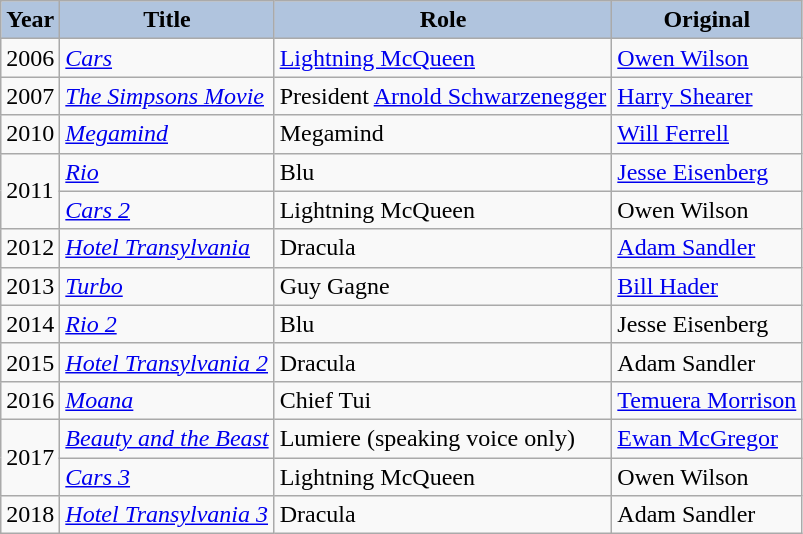<table class="wikitable">
<tr>
<th style="background:#B0C4DE;">Year</th>
<th style="background:#B0C4DE;">Title</th>
<th style="background:#B0C4DE;">Role</th>
<th style="background:#B0C4DE;">Original</th>
</tr>
<tr>
<td>2006</td>
<td><em><a href='#'>Cars</a></em></td>
<td><a href='#'>Lightning McQueen</a></td>
<td><a href='#'>Owen Wilson</a></td>
</tr>
<tr>
<td>2007</td>
<td><em><a href='#'>The Simpsons Movie</a></em></td>
<td>President <a href='#'>Arnold Schwarzenegger</a></td>
<td><a href='#'>Harry Shearer</a></td>
</tr>
<tr>
<td>2010</td>
<td><em><a href='#'>Megamind</a></em></td>
<td>Megamind</td>
<td><a href='#'>Will Ferrell</a></td>
</tr>
<tr>
<td rowspan="2">2011</td>
<td><em><a href='#'>Rio</a></em></td>
<td>Blu</td>
<td><a href='#'>Jesse Eisenberg</a></td>
</tr>
<tr>
<td><em><a href='#'>Cars 2</a></em></td>
<td>Lightning McQueen</td>
<td>Owen Wilson</td>
</tr>
<tr>
<td>2012</td>
<td><em><a href='#'>Hotel Transylvania</a></em></td>
<td>Dracula</td>
<td><a href='#'>Adam Sandler</a></td>
</tr>
<tr>
<td>2013</td>
<td><em><a href='#'>Turbo</a></em></td>
<td>Guy Gagne</td>
<td><a href='#'>Bill Hader</a></td>
</tr>
<tr>
<td>2014</td>
<td><em><a href='#'>Rio 2</a></em></td>
<td>Blu</td>
<td>Jesse Eisenberg</td>
</tr>
<tr>
<td>2015</td>
<td><em><a href='#'>Hotel Transylvania 2</a></em></td>
<td>Dracula</td>
<td>Adam Sandler</td>
</tr>
<tr>
<td>2016</td>
<td><em><a href='#'>Moana</a></em></td>
<td>Chief Tui</td>
<td><a href='#'>Temuera Morrison</a></td>
</tr>
<tr>
<td rowspan="2">2017</td>
<td><em><a href='#'>Beauty and the Beast</a></em></td>
<td>Lumiere (speaking voice only)</td>
<td><a href='#'>Ewan McGregor</a></td>
</tr>
<tr>
<td><em><a href='#'>Cars 3</a></em></td>
<td>Lightning McQueen</td>
<td>Owen Wilson</td>
</tr>
<tr>
<td>2018</td>
<td><em><a href='#'>Hotel Transylvania 3</a></em></td>
<td>Dracula</td>
<td>Adam Sandler</td>
</tr>
</table>
